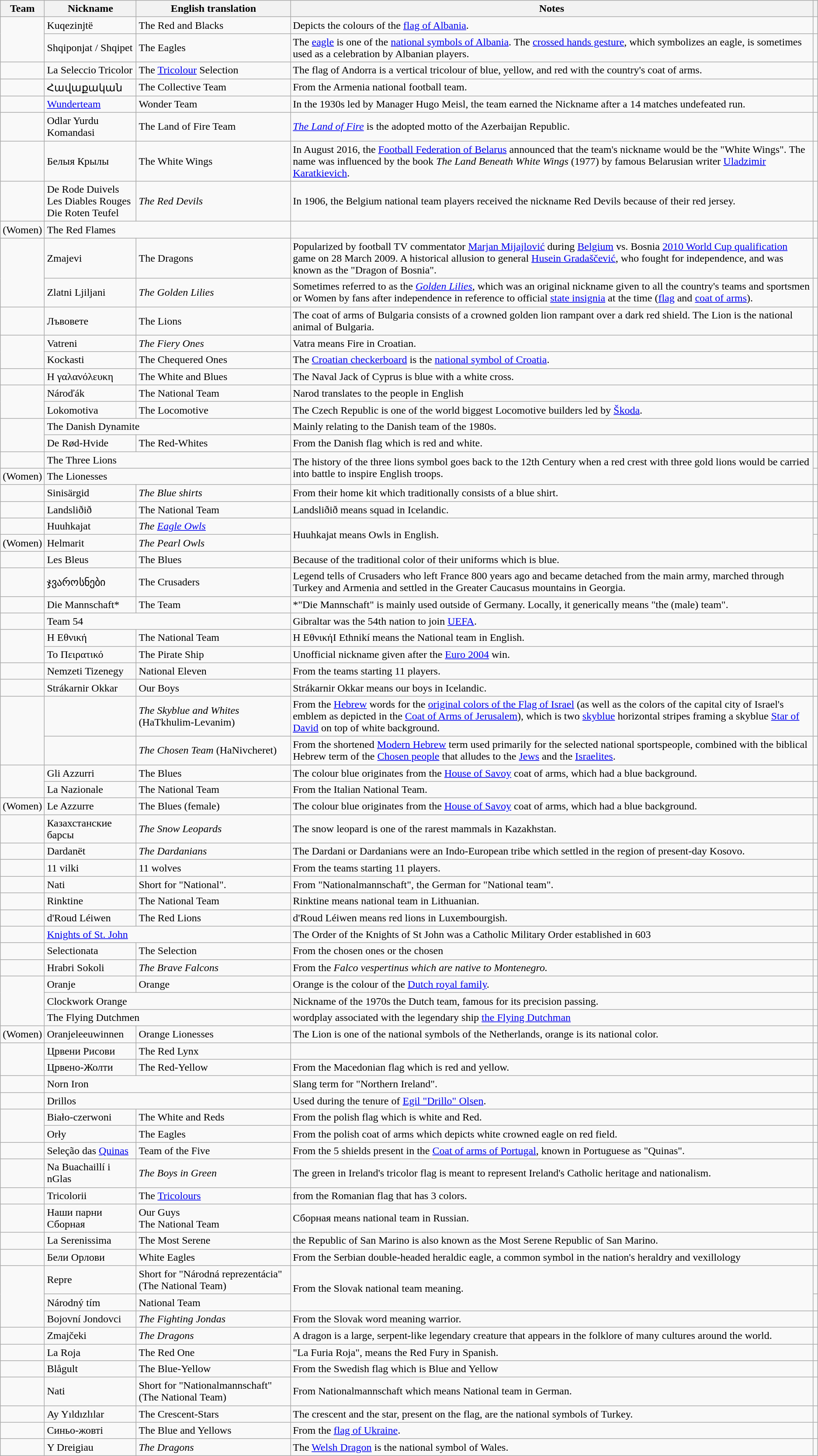<table class="wikitable sortable">
<tr>
<th>Team</th>
<th>Nickname</th>
<th>English translation</th>
<th>Notes</th>
<th></th>
</tr>
<tr>
<td rowspan="2"></td>
<td>Kuqezinjtë</td>
<td>The Red and Blacks</td>
<td>Depicts the colours of the <a href='#'>flag of Albania</a>.</td>
<td></td>
</tr>
<tr>
<td>Shqiponjat / Shqipet</td>
<td>The Eagles</td>
<td>The <a href='#'>eagle</a> is one of the <a href='#'>national symbols of Albania</a>. The <a href='#'>crossed hands gesture</a>, which symbolizes an eagle, is sometimes used as a celebration by Albanian players.</td>
<td></td>
</tr>
<tr>
<td></td>
<td>La Seleccio Tricolor</td>
<td>The <a href='#'>Tricolour</a> Selection</td>
<td>The flag of Andorra is a vertical tricolour of blue, yellow, and red with the country's coat of arms.</td>
<td></td>
</tr>
<tr>
<td></td>
<td>Հավաքական</td>
<td>The Collective Team</td>
<td>From the Armenia national football team.</td>
<td></td>
</tr>
<tr>
<td></td>
<td><a href='#'>Wunderteam</a></td>
<td>Wonder Team</td>
<td>In the 1930s led by Manager Hugo Meisl, the team earned the Nickname after a 14 matches undefeated run.</td>
<td></td>
</tr>
<tr>
<td></td>
<td>Odlar Yurdu Komandasi</td>
<td>The Land of Fire Team</td>
<td><em><a href='#'>The Land of Fire</a></em> is the adopted motto of the Azerbaijan Republic.</td>
<td></td>
</tr>
<tr>
<td></td>
<td>Белыя Крылы</td>
<td>The White Wings</td>
<td>In August 2016, the <a href='#'>Football Federation of Belarus</a> announced that the team's nickname would be the "White Wings". The name was influenced by the book <em>The Land Beneath White Wings</em> (1977) by famous Belarusian writer <a href='#'>Uladzimir Karatkievich</a>.</td>
<td></td>
</tr>
<tr>
<td></td>
<td>De Rode Duivels<br>Les Diables Rouges<br>Die Roten Teufel</td>
<td><em>The Red Devils</em></td>
<td>In 1906, the Belgium national team players received the nickname Red Devils because of their red jersey.</td>
<td></td>
</tr>
<tr>
<td> (Women)</td>
<td colspan="2">The Red Flames</td>
<td></td>
<td></td>
</tr>
<tr>
<td rowspan="2"></td>
<td>Zmajevi</td>
<td>The Dragons</td>
<td>Popularized by football TV commentator <a href='#'>Marjan Mijajlović</a> during <a href='#'>Belgium</a> vs. Bosnia <a href='#'>2010 World Cup qualification</a> game on 28 March 2009. A historical allusion to general <a href='#'>Husein Gradaščević</a>, who fought for independence, and was known as the "Dragon of Bosnia".</td>
<td></td>
</tr>
<tr>
<td>Zlatni Ljiljani</td>
<td><em>The Golden Lilies</em></td>
<td>Sometimes referred to as the <em><a href='#'>Golden Lilies</a></em>, which was an original nickname given to all the country's teams and sportsmen or Women by fans after independence in reference to official <a href='#'>state insignia</a> at the time (<a href='#'>flag</a> and <a href='#'>coat of arms</a>).</td>
<td></td>
</tr>
<tr>
<td></td>
<td>Лъвовете</td>
<td>The Lions</td>
<td>The coat of arms of Bulgaria consists of a crowned golden lion rampant over a dark red shield. The Lion is the national animal of Bulgaria.</td>
<td></td>
</tr>
<tr>
<td rowspan="2"></td>
<td>Vatreni</td>
<td><em>The Fiery Ones</em></td>
<td>Vatra means Fire in Croatian.</td>
<td></td>
</tr>
<tr>
<td>Kockasti</td>
<td>The Chequered Ones</td>
<td>The <a href='#'>Croatian checkerboard</a> is the <a href='#'>national symbol of Croatia</a>.</td>
<td></td>
</tr>
<tr>
<td></td>
<td>Η γαλανόλευκη</td>
<td>The White and Blues</td>
<td>The Naval Jack of Cyprus is blue with a white cross.</td>
<td></td>
</tr>
<tr>
<td rowspan="2"></td>
<td>Nároďák</td>
<td>The National Team</td>
<td>Narod translates to the people in English</td>
<td></td>
</tr>
<tr>
<td>Lokomotiva</td>
<td>The Locomotive</td>
<td>The Czech Republic is one of the world biggest Locomotive builders led by <a href='#'>Škoda</a>.</td>
<td></td>
</tr>
<tr>
<td rowspan="2"></td>
<td colspan="2">The Danish Dynamite</td>
<td>Mainly relating to the Danish team of the 1980s.</td>
<td></td>
</tr>
<tr>
<td>De Rød-Hvide</td>
<td>The Red-Whites</td>
<td>From the Danish flag which is red and white.</td>
<td></td>
</tr>
<tr>
<td></td>
<td colspan="2">The Three Lions</td>
<td rowspan="2">The history of the three lions symbol goes back to the 12th Century when a red crest with three gold lions would be carried into battle to inspire English troops.</td>
<td></td>
</tr>
<tr>
<td> (Women)</td>
<td colspan="2">The Lionesses</td>
<td></td>
</tr>
<tr>
<td></td>
<td>Sinisärgid</td>
<td><em>The Blue shirts</em></td>
<td>From their home kit which traditionally consists of a blue shirt.</td>
<td></td>
</tr>
<tr>
<td></td>
<td>Landsliðið</td>
<td>The National Team</td>
<td>Landsliðið means squad in Icelandic.</td>
<td></td>
</tr>
<tr>
<td></td>
<td>Huuhkajat</td>
<td><em>The <a href='#'>Eagle Owls</a></em></td>
<td rowspan="2">Huuhkajat means Owls in English.</td>
<td></td>
</tr>
<tr>
<td> (Women)</td>
<td>Helmarit</td>
<td><em>The Pearl Owls</em></td>
<td></td>
</tr>
<tr>
<td></td>
<td>Les Bleus</td>
<td>The Blues</td>
<td>Because of the traditional color of their uniforms which is blue.</td>
<td></td>
</tr>
<tr>
<td></td>
<td>ჯვაროსნები</td>
<td>The Crusaders</td>
<td>Legend tells of Crusaders who left France 800 years ago and became detached from the main army, marched through Turkey and Armenia and settled in the Greater Caucasus mountains in Georgia.</td>
<td></td>
</tr>
<tr>
<td></td>
<td>Die Mannschaft*</td>
<td>The Team</td>
<td>*"Die Mannschaft" is mainly used outside of Germany. Locally, it generically means "the (male) team".</td>
<td></td>
</tr>
<tr>
<td></td>
<td colspan="2">Team 54</td>
<td>Gibraltar was the 54th nation to join <a href='#'>UEFA</a>.</td>
<td></td>
</tr>
<tr>
<td rowspan="2"></td>
<td>Η Εθνική</td>
<td>The National Team</td>
<td>Η ΕθνικήI Ethnikí means the National team in English.</td>
<td></td>
</tr>
<tr>
<td>Το Πειρατικό</td>
<td>The Pirate Ship</td>
<td>Unofficial nickname given after the <a href='#'>Euro 2004</a> win.</td>
<td></td>
</tr>
<tr>
<td></td>
<td>Nemzeti Tizenegy</td>
<td>National Eleven</td>
<td>From the teams starting 11 players.</td>
<td></td>
</tr>
<tr>
<td></td>
<td>Strákarnir Okkar</td>
<td>Our Boys</td>
<td>Strákarnir Okkar means our boys in Icelandic.</td>
<td></td>
</tr>
<tr>
<td rowspan="2"></td>
<td></td>
<td><em>The Skyblue and Whites</em> (HaTkhulim-Levanim)</td>
<td>From the <a href='#'>Hebrew</a> words for the <a href='#'>original colors of the Flag of Israel</a> (as well as the colors of the capital city of Israel's emblem as depicted in the <a href='#'>Coat of Arms of Jerusalem</a>), which is two <a href='#'>skyblue</a> horizontal stripes framing a skyblue <a href='#'>Star of David</a> on top of white background.</td>
<td></td>
</tr>
<tr>
<td></td>
<td><em>The Chosen Team</em> (HaNivcheret)</td>
<td>From the shortened <a href='#'>Modern Hebrew</a> term used primarily for the selected national sportspeople, combined with the biblical Hebrew term of the <a href='#'>Chosen people</a> that alludes to the <a href='#'>Jews</a> and the <a href='#'>Israelites</a>.</td>
<td></td>
</tr>
<tr>
<td rowspan="2"></td>
<td>Gli Azzurri</td>
<td>The Blues</td>
<td>The colour blue originates from the <a href='#'>House of Savoy</a> coat of arms, which had a blue background.</td>
<td></td>
</tr>
<tr>
<td>La Nazionale</td>
<td>The National Team</td>
<td>From the Italian National Team.</td>
<td></td>
</tr>
<tr>
<td> (Women)</td>
<td>Le Azzurre</td>
<td>The Blues (female)</td>
<td>The colour blue originates from the <a href='#'>House of Savoy</a> coat of arms, which had a blue background.</td>
<td></td>
</tr>
<tr>
<td></td>
<td>Казахстанские барсы</td>
<td><em>The Snow Leopards</em></td>
<td>The snow leopard is one of the rarest mammals in Kazakhstan.</td>
<td></td>
</tr>
<tr>
<td></td>
<td>Dardanët</td>
<td><em>The Dardanians</em></td>
<td>The Dardani or Dardanians were an Indo-European tribe which settled in the region of present-day Kosovo.</td>
<td></td>
</tr>
<tr>
<td></td>
<td>11 vilki</td>
<td>11 wolves</td>
<td>From the teams starting 11 players.</td>
<td></td>
</tr>
<tr>
<td></td>
<td>Nati</td>
<td>Short for "National".</td>
<td>From "Nationalmannschaft", the German for "National team".</td>
<td></td>
</tr>
<tr>
<td></td>
<td>Rinktine</td>
<td>The National Team</td>
<td>Rinktine means national team in Lithuanian.</td>
<td></td>
</tr>
<tr>
<td></td>
<td>d'Roud Léiwen</td>
<td>The Red Lions</td>
<td>d'Roud Léiwen means red lions in Luxembourgish.</td>
<td></td>
</tr>
<tr>
<td></td>
<td colspan="2"><a href='#'>Knights of St. John</a></td>
<td>The Order of the Knights of St John was a Catholic Military Order established in 603</td>
<td></td>
</tr>
<tr>
<td></td>
<td>Selectionata</td>
<td>The Selection</td>
<td>From the chosen ones or the chosen</td>
<td></td>
</tr>
<tr>
<td></td>
<td>Hrabri Sokoli</td>
<td><em>The Brave Falcons</em></td>
<td>From the <em>Falco vespertinus which are native to Montenegro.</em></td>
<td></td>
</tr>
<tr>
<td rowspan="3"></td>
<td>Oranje</td>
<td>Orange</td>
<td>Orange is the colour of the <a href='#'>Dutch royal family</a>.</td>
<td></td>
</tr>
<tr>
<td colspan="2">Clockwork Orange</td>
<td>Nickname of the 1970s the Dutch team, famous for its precision passing.</td>
<td></td>
</tr>
<tr>
<td colspan="2">The Flying Dutchmen</td>
<td>wordplay associated with the legendary ship <a href='#'>the Flying Dutchman</a></td>
<td></td>
</tr>
<tr>
<td> (Women)</td>
<td>Oranjeleeuwinnen</td>
<td>Orange Lionesses</td>
<td>The Lion is one of the national symbols of the Netherlands, orange is its national color.</td>
<td></td>
</tr>
<tr>
<td rowspan="2"></td>
<td>Црвени Рисови</td>
<td>The Red Lynx</td>
<td></td>
<td></td>
</tr>
<tr>
<td>Црвено-Жолти</td>
<td>The Red-Yellow</td>
<td>From the Macedonian flag which is red and yellow.</td>
<td></td>
</tr>
<tr>
<td></td>
<td colspan="2">Norn Iron</td>
<td>Slang term for "Northern Ireland".</td>
<td></td>
</tr>
<tr>
<td></td>
<td colspan="2">Drillos</td>
<td>Used during the tenure of <a href='#'>Egil "Drillo" Olsen</a>.</td>
<td></td>
</tr>
<tr>
<td rowspan="2"></td>
<td>Biało-czerwoni</td>
<td>The White and Reds</td>
<td>From the polish flag which is white and Red.</td>
<td></td>
</tr>
<tr>
<td>Orły</td>
<td>The Eagles</td>
<td>From the polish coat of arms which depicts white crowned eagle on red field.</td>
<td></td>
</tr>
<tr>
<td></td>
<td>Seleção das <a href='#'>Quinas</a></td>
<td>Team of the Five</td>
<td>From the 5 shields present in the <a href='#'>Coat of arms of Portugal</a>, known in Portuguese as "Quinas".</td>
<td></td>
</tr>
<tr>
<td></td>
<td>Na Buachaillí i nGlas</td>
<td><em>The Boys in Green</em></td>
<td>The green in Ireland's tricolor flag is meant to represent Ireland's Catholic heritage and nationalism.</td>
<td></td>
</tr>
<tr>
<td></td>
<td>Tricolorii</td>
<td>The <a href='#'>Tricolours</a></td>
<td>from the Romanian flag that has 3 colors.</td>
<td></td>
</tr>
<tr>
<td></td>
<td>Наши парни  <br> Сборная</td>
<td>Our Guys    <br> The National Team</td>
<td>Сборная means national team in Russian.</td>
<td></td>
</tr>
<tr>
<td></td>
<td>La Serenissima</td>
<td>The Most Serene</td>
<td>the Republic of San Marino is also known as the Most Serene Republic of San Marino.</td>
<td></td>
</tr>
<tr>
<td></td>
<td>Бели Орлови</td>
<td>White Eagles</td>
<td>From the Serbian double-headed heraldic eagle, a common symbol in the nation's heraldry and vexillology</td>
<td></td>
</tr>
<tr>
<td rowspan="3"></td>
<td>Repre</td>
<td>Short for "Národná reprezentácia" (The National Team)</td>
<td rowspan="2">From the Slovak national team meaning.</td>
<td></td>
</tr>
<tr>
<td>Národný tím</td>
<td>National Team</td>
<td></td>
</tr>
<tr>
<td>Bojovní Jondovci</td>
<td><em>The Fighting Jondas</em></td>
<td>From the Slovak word meaning warrior.</td>
<td></td>
</tr>
<tr>
<td></td>
<td>Zmajčeki</td>
<td><em>The Dragons</em></td>
<td>A dragon is a large, serpent-like legendary creature that appears in the folklore of many cultures around the world.</td>
<td></td>
</tr>
<tr>
<td></td>
<td>La Roja</td>
<td>The Red One</td>
<td>"La Furia Roja", means the Red Fury in Spanish.</td>
<td></td>
</tr>
<tr>
<td></td>
<td>Blågult</td>
<td>The Blue-Yellow</td>
<td>From the Swedish flag which is Blue and Yellow</td>
<td></td>
</tr>
<tr>
<td></td>
<td>Nati</td>
<td>Short for "Nationalmannschaft" (The National Team)</td>
<td>From Nationalmannschaft which means National team in German.</td>
<td></td>
</tr>
<tr>
<td></td>
<td>Ay Yıldızlılar</td>
<td>The Crescent-Stars</td>
<td>The crescent and the star, present on the flag, are the national symbols of Turkey.</td>
<td></td>
</tr>
<tr>
<td></td>
<td>Синьо-жовті</td>
<td>The Blue and Yellows</td>
<td>From the <a href='#'>flag of Ukraine</a>.</td>
<td></td>
</tr>
<tr>
<td></td>
<td>Y Dreigiau</td>
<td><em>The Dragons</em></td>
<td>The <a href='#'>Welsh Dragon</a> is the national symbol of Wales.</td>
<td></td>
</tr>
</table>
